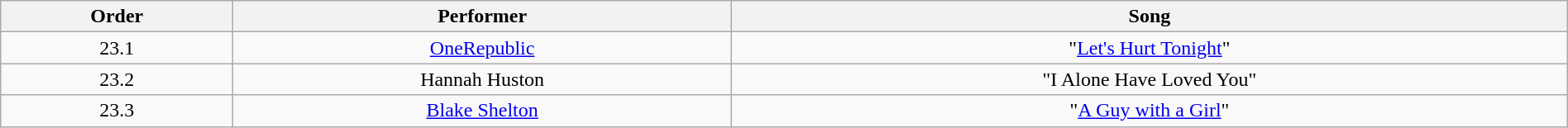<table class="wikitable" style="text-align:center; width:100%;">
<tr>
<th>Order</th>
<th>Performer</th>
<th>Song</th>
</tr>
<tr>
<td>23.1</td>
<td><a href='#'>OneRepublic</a></td>
<td>"<a href='#'>Let's Hurt Tonight</a>"</td>
</tr>
<tr>
<td>23.2</td>
<td>Hannah Huston</td>
<td>"I Alone Have Loved You"</td>
</tr>
<tr>
<td>23.3</td>
<td><a href='#'>Blake Shelton</a></td>
<td>"<a href='#'>A Guy with a Girl</a>"</td>
</tr>
</table>
